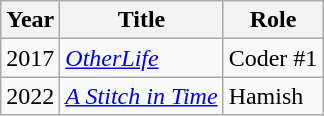<table class="wikitable sortable">
<tr>
<th>Year</th>
<th>Title</th>
<th>Role</th>
</tr>
<tr>
<td>2017</td>
<td><em><a href='#'>OtherLife</a></em></td>
<td>Coder #1</td>
</tr>
<tr>
<td>2022</td>
<td><em><a href='#'>A Stitch in Time</a></em></td>
<td>Hamish</td>
</tr>
</table>
